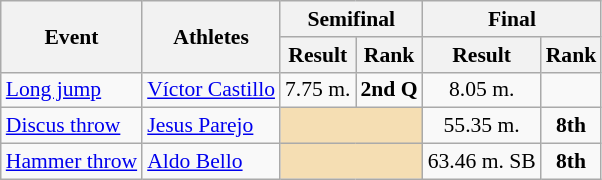<table class="wikitable" style="font-size:90%;">
<tr>
<th rowspan=2>Event</th>
<th rowspan=2>Athletes</th>
<th colspan=2>Semifinal</th>
<th colspan=2>Final</th>
</tr>
<tr>
<th>Result</th>
<th>Rank</th>
<th>Result</th>
<th>Rank</th>
</tr>
<tr>
<td><a href='#'>Long jump</a></td>
<td><a href='#'>Víctor Castillo</a></td>
<td align=center>7.75 m.</td>
<td align=center><strong>2nd Q</strong></td>
<td align=center>8.05 m.</td>
<td align=center></td>
</tr>
<tr>
<td><a href='#'>Discus throw</a></td>
<td><a href='#'>Jesus Parejo</a></td>
<td colspan="2" style="background:wheat;"></td>
<td align=center>55.35 m.</td>
<td align=center><strong>8th</strong></td>
</tr>
<tr>
<td><a href='#'>Hammer throw</a></td>
<td><a href='#'>Aldo Bello</a></td>
<td colspan="2" style="background:wheat;"></td>
<td align=center>63.46 m. SB</td>
<td align=center><strong>8th</strong></td>
</tr>
</table>
